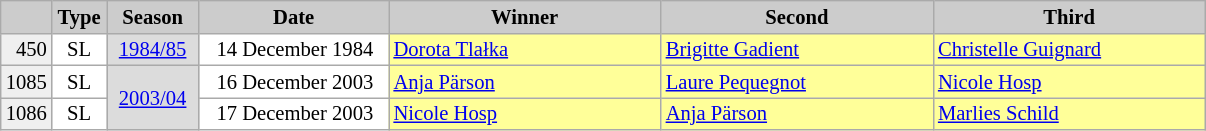<table class="wikitable plainrowheaders" style="background:#fff; font-size:86%; line-height:15px; border:grey solid 1px; border-collapse:collapse;">
<tr style="background:#ccc; text-align:center;">
<th style="background-color: #ccc;" width="23"></th>
<th style="background-color: #ccc;" width="30">Type</th>
<th style="background-color: #ccc;" width="55">Season</th>
<th style="background-color: #ccc;" width="120">Date</th>
<th style="background:#ccc;" width="175">Winner</th>
<th style="background:#ccc;" width="175">Second</th>
<th style="background:#ccc;" width="175">Third</th>
</tr>
<tr>
<td align=right bgcolor="#EFEFEF">450</td>
<td align=center>SL</td>
<td bgcolor=gainsboro align=center><a href='#'>1984/85</a></td>
<td align=right>14 December 1984  </td>
<td bgcolor=#FFFF99> <a href='#'>Dorota Tlałka</a></td>
<td bgcolor=#FFFF99> <a href='#'>Brigitte Gadient</a></td>
<td bgcolor=#FFFF99> <a href='#'>Christelle Guignard</a></td>
</tr>
<tr>
<td align=right bgcolor="#EFEFEF">1085</td>
<td align=center>SL</td>
<td bgcolor=gainsboro align=center rowspan=2><a href='#'>2003/04</a></td>
<td align=right>16 December 2003  </td>
<td bgcolor=#FFFF99> <a href='#'>Anja Pärson</a></td>
<td bgcolor=#FFFF99> <a href='#'>Laure Pequegnot</a></td>
<td bgcolor=#FFFF99> <a href='#'>Nicole Hosp</a></td>
</tr>
<tr>
<td align=right bgcolor="#EFEFEF">1086</td>
<td align=center>SL</td>
<td align=right>17 December 2003  </td>
<td bgcolor=#FFFF99> <a href='#'>Nicole Hosp</a></td>
<td bgcolor=#FFFF99> <a href='#'>Anja Pärson</a></td>
<td bgcolor=#FFFF99> <a href='#'>Marlies Schild</a></td>
</tr>
</table>
